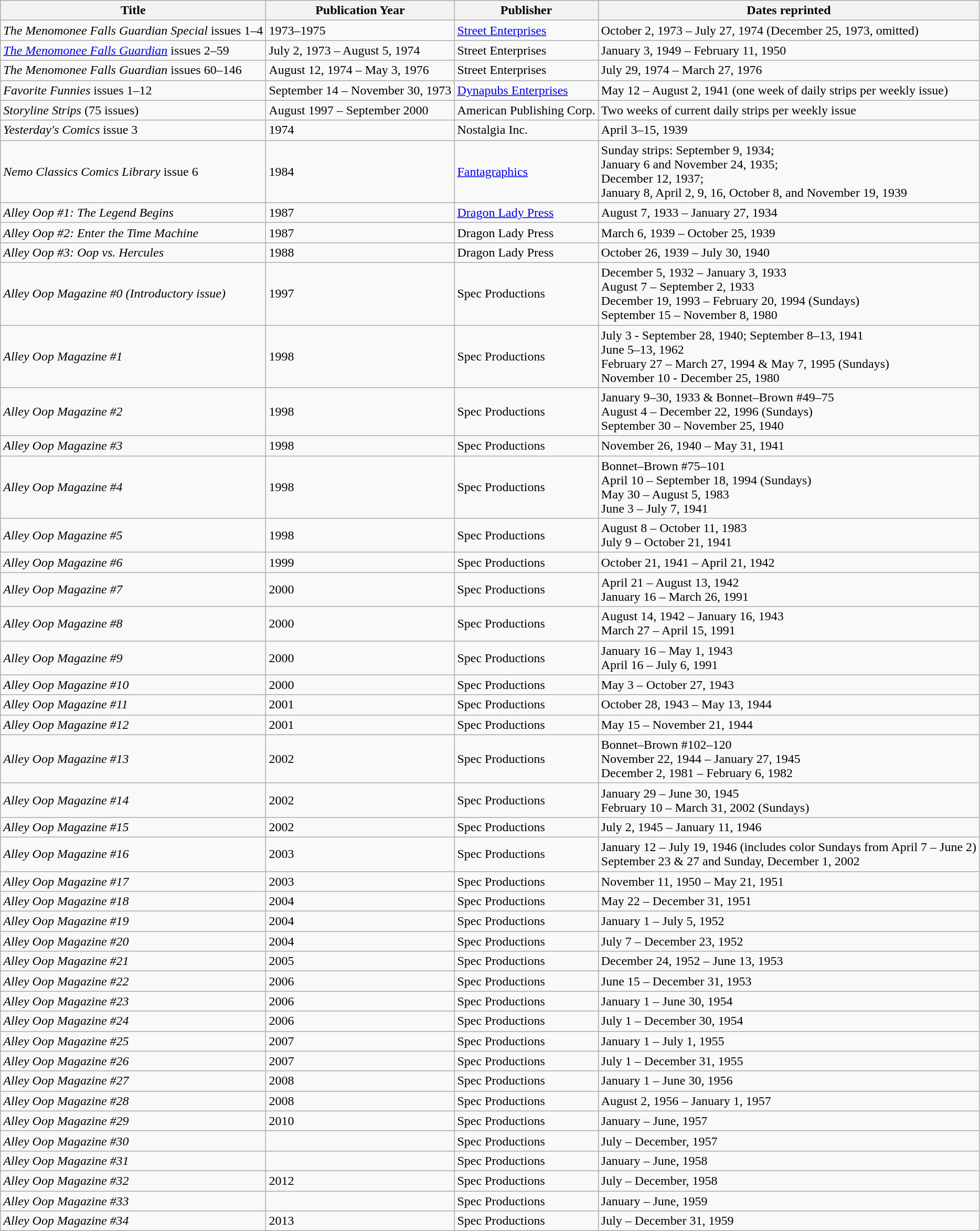<table class="wikitable mw-collapsible mw-collapsed">
<tr>
<th>Title</th>
<th>Publication Year</th>
<th>Publisher</th>
<th>Dates reprinted</th>
</tr>
<tr>
<td><em>The Menomonee Falls Guardian Special</em> issues 1–4</td>
<td>1973–1975</td>
<td><a href='#'>Street Enterprises</a></td>
<td>October 2, 1973 – July 27, 1974 (December 25, 1973, omitted)</td>
</tr>
<tr>
<td><em><a href='#'>The Menomonee Falls Guardian</a></em> issues 2–59</td>
<td>July 2, 1973 – August 5, 1974</td>
<td>Street Enterprises</td>
<td>January 3, 1949 – February 11, 1950</td>
</tr>
<tr>
<td><em>The Menomonee Falls Guardian</em> issues 60–146</td>
<td>August 12, 1974 – May 3, 1976</td>
<td>Street Enterprises</td>
<td>July 29, 1974 – March 27, 1976</td>
</tr>
<tr>
<td><em>Favorite Funnies</em> issues 1–12</td>
<td>September 14 – November 30, 1973</td>
<td><a href='#'>Dynapubs Enterprises</a></td>
<td>May 12 – August 2, 1941 (one week of daily strips per weekly issue)</td>
</tr>
<tr>
<td><em>Storyline Strips</em> (75 issues)</td>
<td>August 1997 – September 2000</td>
<td>American Publishing Corp.</td>
<td>Two weeks of current daily strips per weekly issue</td>
</tr>
<tr>
<td><em>Yesterday's Comics</em> issue 3</td>
<td>1974</td>
<td>Nostalgia Inc.</td>
<td>April 3–15, 1939</td>
</tr>
<tr>
<td><em>Nemo Classics Comics Library</em> issue 6</td>
<td>1984</td>
<td><a href='#'>Fantagraphics</a></td>
<td>Sunday strips: September 9, 1934;<br>January 6 and November 24, 1935;<br>December 12, 1937;<br>January 8, April 2, 9, 16, October 8, and November 19, 1939</td>
</tr>
<tr>
<td><em>Alley Oop #1: The Legend Begins</em></td>
<td>1987</td>
<td><a href='#'>Dragon Lady Press</a></td>
<td>August 7, 1933 – January 27, 1934</td>
</tr>
<tr>
<td><em>Alley Oop #2: Enter the Time Machine</em></td>
<td>1987</td>
<td>Dragon Lady Press</td>
<td>March 6, 1939 – October 25, 1939</td>
</tr>
<tr>
<td><em>Alley Oop #3: Oop vs. Hercules</em></td>
<td>1988</td>
<td>Dragon Lady Press</td>
<td>October 26, 1939 – July 30, 1940</td>
</tr>
<tr>
<td><em>Alley Oop Magazine #0 (Introductory issue)</em></td>
<td>1997</td>
<td>Spec Productions</td>
<td>December 5, 1932 – January 3, 1933<br>August 7 – September 2, 1933<br>December 19, 1993 – February 20, 1994 (Sundays)<br>September 15 – November 8, 1980</td>
</tr>
<tr>
<td><em>Alley Oop Magazine #1</em></td>
<td>1998</td>
<td>Spec Productions</td>
<td>July 3 - September 28, 1940; September 8–13, 1941<br>June 5–13, 1962<br>February 27 – March 27, 1994 & May 7, 1995 (Sundays)<br>November 10 - December 25, 1980</td>
</tr>
<tr>
<td><em>Alley Oop Magazine #2</em></td>
<td>1998</td>
<td>Spec Productions</td>
<td>January 9–30, 1933 & Bonnet–Brown #49–75<br>August 4 – December 22, 1996 (Sundays)<br>September 30 – November 25, 1940</td>
</tr>
<tr>
<td><em>Alley Oop Magazine #3</em></td>
<td>1998</td>
<td>Spec Productions</td>
<td>November 26, 1940 – May 31, 1941</td>
</tr>
<tr>
<td><em>Alley Oop Magazine #4</em></td>
<td>1998</td>
<td>Spec Productions</td>
<td>Bonnet–Brown #75–101<br>April 10 – September 18, 1994 (Sundays)<br>May 30 – August 5, 1983<br>June 3 – July 7, 1941</td>
</tr>
<tr>
<td><em>Alley Oop Magazine #5</em></td>
<td>1998</td>
<td>Spec Productions</td>
<td>August 8 – October 11, 1983<br>July 9 – October 21, 1941</td>
</tr>
<tr>
<td><em>Alley Oop Magazine #6</em></td>
<td>1999</td>
<td>Spec Productions</td>
<td>October 21, 1941 – April 21, 1942</td>
</tr>
<tr>
<td><em>Alley Oop Magazine #7</em></td>
<td>2000</td>
<td>Spec Productions</td>
<td>April 21 – August 13, 1942<br>January 16 – March 26, 1991</td>
</tr>
<tr>
<td><em>Alley Oop Magazine #8</em></td>
<td>2000</td>
<td>Spec Productions</td>
<td>August 14, 1942 – January 16, 1943<br>March 27 – April 15, 1991</td>
</tr>
<tr>
<td><em>Alley Oop Magazine #9</em></td>
<td>2000</td>
<td>Spec Productions</td>
<td>January 16 – May 1, 1943<br>April 16 – July 6, 1991</td>
</tr>
<tr>
<td><em>Alley Oop Magazine #10</em></td>
<td>2000</td>
<td>Spec Productions</td>
<td>May 3 – October 27, 1943</td>
</tr>
<tr>
<td><em>Alley Oop Magazine #11</em></td>
<td>2001</td>
<td>Spec Productions</td>
<td>October 28, 1943 – May 13, 1944</td>
</tr>
<tr>
<td><em>Alley Oop Magazine #12</em></td>
<td>2001</td>
<td>Spec Productions</td>
<td>May 15 – November 21, 1944</td>
</tr>
<tr>
<td><em>Alley Oop Magazine #13</em></td>
<td>2002</td>
<td>Spec Productions</td>
<td>Bonnet–Brown #102–120<br>November 22, 1944 – January 27, 1945<br>December 2, 1981 – February 6, 1982</td>
</tr>
<tr>
<td><em>Alley Oop Magazine #14</em></td>
<td>2002</td>
<td>Spec Productions</td>
<td>January 29 – June 30, 1945<br>February 10 – March 31, 2002 (Sundays)</td>
</tr>
<tr>
<td><em>Alley Oop Magazine #15</em></td>
<td>2002</td>
<td>Spec Productions</td>
<td>July 2, 1945 – January 11, 1946</td>
</tr>
<tr>
<td><em>Alley Oop Magazine #16</em></td>
<td>2003</td>
<td>Spec Productions</td>
<td>January 12 – July 19, 1946 (includes color Sundays from April 7 – June 2)<br>September 23 & 27 and Sunday, December 1, 2002</td>
</tr>
<tr>
<td><em>Alley Oop Magazine #17</em></td>
<td>2003</td>
<td>Spec Productions</td>
<td>November 11, 1950 – May 21, 1951</td>
</tr>
<tr>
<td><em>Alley Oop Magazine #18</em></td>
<td>2004</td>
<td>Spec Productions</td>
<td>May 22 – December 31, 1951</td>
</tr>
<tr>
<td><em>Alley Oop Magazine #19</em></td>
<td>2004</td>
<td>Spec Productions</td>
<td>January 1 – July 5, 1952</td>
</tr>
<tr>
<td><em>Alley Oop Magazine #20</em></td>
<td>2004</td>
<td>Spec Productions</td>
<td>July 7 – December 23, 1952</td>
</tr>
<tr>
<td><em>Alley Oop Magazine #21</em></td>
<td>2005</td>
<td>Spec Productions</td>
<td>December 24, 1952 – June 13, 1953</td>
</tr>
<tr>
<td><em>Alley Oop Magazine #22</em></td>
<td>2006</td>
<td>Spec Productions</td>
<td>June 15 – December 31, 1953</td>
</tr>
<tr>
<td><em>Alley Oop Magazine #23</em></td>
<td>2006</td>
<td>Spec Productions</td>
<td>January 1 – June 30, 1954</td>
</tr>
<tr>
<td><em>Alley Oop Magazine #24</em></td>
<td>2006</td>
<td>Spec Productions</td>
<td>July 1 – December 30, 1954</td>
</tr>
<tr>
<td><em>Alley Oop Magazine #25</em></td>
<td>2007</td>
<td>Spec Productions</td>
<td>January 1 – July 1, 1955</td>
</tr>
<tr>
<td><em>Alley Oop Magazine #26</em></td>
<td>2007</td>
<td>Spec Productions</td>
<td>July 1 – December 31, 1955</td>
</tr>
<tr>
<td><em>Alley Oop Magazine #27</em></td>
<td>2008</td>
<td>Spec Productions</td>
<td>January 1 – June 30, 1956</td>
</tr>
<tr>
<td><em>Alley Oop Magazine #28</em></td>
<td>2008</td>
<td>Spec Productions</td>
<td>August 2, 1956 – January 1, 1957</td>
</tr>
<tr>
<td><em>Alley Oop Magazine #29</em></td>
<td>2010</td>
<td>Spec Productions</td>
<td>January – June, 1957</td>
</tr>
<tr>
<td><em>Alley Oop Magazine #30</em></td>
<td></td>
<td>Spec Productions</td>
<td>July – December, 1957</td>
</tr>
<tr>
<td><em>Alley Oop Magazine #31</em></td>
<td></td>
<td>Spec Productions</td>
<td>January – June, 1958</td>
</tr>
<tr>
<td><em>Alley Oop Magazine #32</em></td>
<td>2012</td>
<td>Spec Productions</td>
<td>July – December, 1958</td>
</tr>
<tr>
<td><em>Alley Oop Magazine #33</em></td>
<td></td>
<td>Spec Productions</td>
<td>January – June, 1959</td>
</tr>
<tr>
<td><em>Alley Oop Magazine #34</em></td>
<td>2013</td>
<td>Spec Productions</td>
<td>July – December 31, 1959</td>
</tr>
</table>
